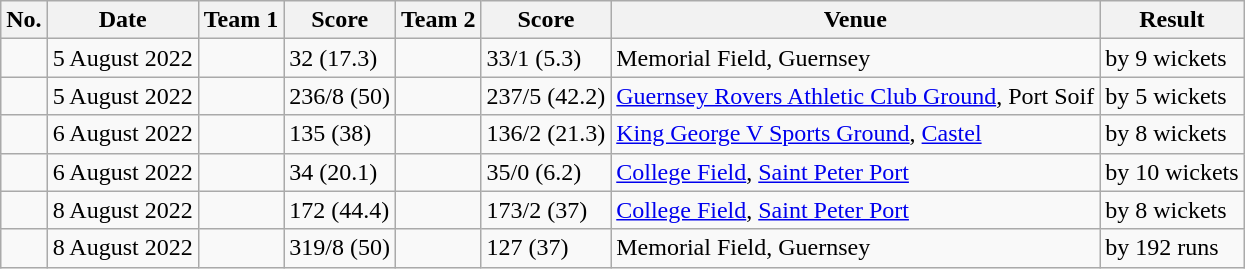<table class="wikitable">
<tr>
<th>No.</th>
<th>Date</th>
<th>Team 1</th>
<th>Score</th>
<th>Team 2</th>
<th>Score</th>
<th>Venue</th>
<th>Result</th>
</tr>
<tr>
<td></td>
<td>5 August 2022</td>
<td></td>
<td>32 (17.3)</td>
<td></td>
<td>33/1 (5.3)</td>
<td>Memorial Field, Guernsey</td>
<td> by 9 wickets</td>
</tr>
<tr>
<td></td>
<td>5 August 2022</td>
<td></td>
<td>236/8 (50)</td>
<td></td>
<td>237/5 (42.2)</td>
<td><a href='#'>Guernsey Rovers Athletic Club Ground</a>, Port Soif</td>
<td> by 5 wickets</td>
</tr>
<tr>
<td></td>
<td>6 August 2022</td>
<td></td>
<td>135 (38)</td>
<td></td>
<td>136/2 (21.3)</td>
<td><a href='#'>King George V Sports Ground</a>, <a href='#'>Castel</a></td>
<td> by 8 wickets</td>
</tr>
<tr>
<td></td>
<td>6 August 2022</td>
<td></td>
<td>34 (20.1)</td>
<td></td>
<td>35/0 (6.2)</td>
<td><a href='#'>College Field</a>, <a href='#'>Saint Peter Port</a></td>
<td> by 10 wickets</td>
</tr>
<tr>
<td></td>
<td>8 August 2022</td>
<td></td>
<td>172 (44.4)</td>
<td></td>
<td>173/2 (37)</td>
<td><a href='#'>College Field</a>, <a href='#'>Saint Peter Port</a></td>
<td> by 8 wickets</td>
</tr>
<tr>
<td></td>
<td>8 August 2022</td>
<td></td>
<td>319/8 (50)</td>
<td></td>
<td>127 (37)</td>
<td>Memorial Field, Guernsey</td>
<td> by 192 runs</td>
</tr>
</table>
